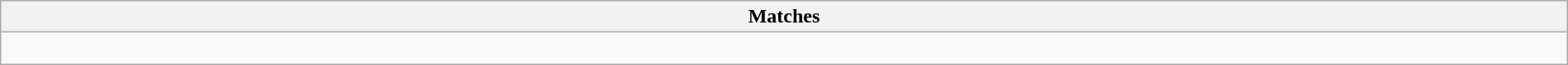<table class="wikitable collapsible collapsed" style="width:100%;">
<tr>
<th>Matches</th>
</tr>
<tr>
<td><br></td>
</tr>
</table>
